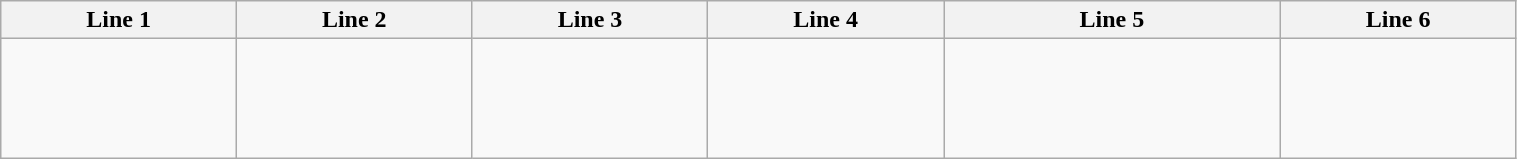<table class="wikitable" style="width:80%;">
<tr>
<th width=14%><strong>Line 1</strong></th>
<th width=14%><strong>Line 2</strong></th>
<th width=14%><strong>Line 3</strong></th>
<th width=14%><strong>Line 4</strong></th>
<th width=20%><strong>Line 5</strong></th>
<th width=14%><strong>Line 6</strong></th>
</tr>
<tr>
<td><br><br>
<br>
<br>
</td>
<td><br><br>
<br>
<br>
</td>
<td><br><br>
<br>
<br>
</td>
<td><br><br>
<br>
<br>
</td>
<td><br><br>
<br>
<br>
</td>
<td><br><br>
<br>
<br>
</td>
</tr>
</table>
